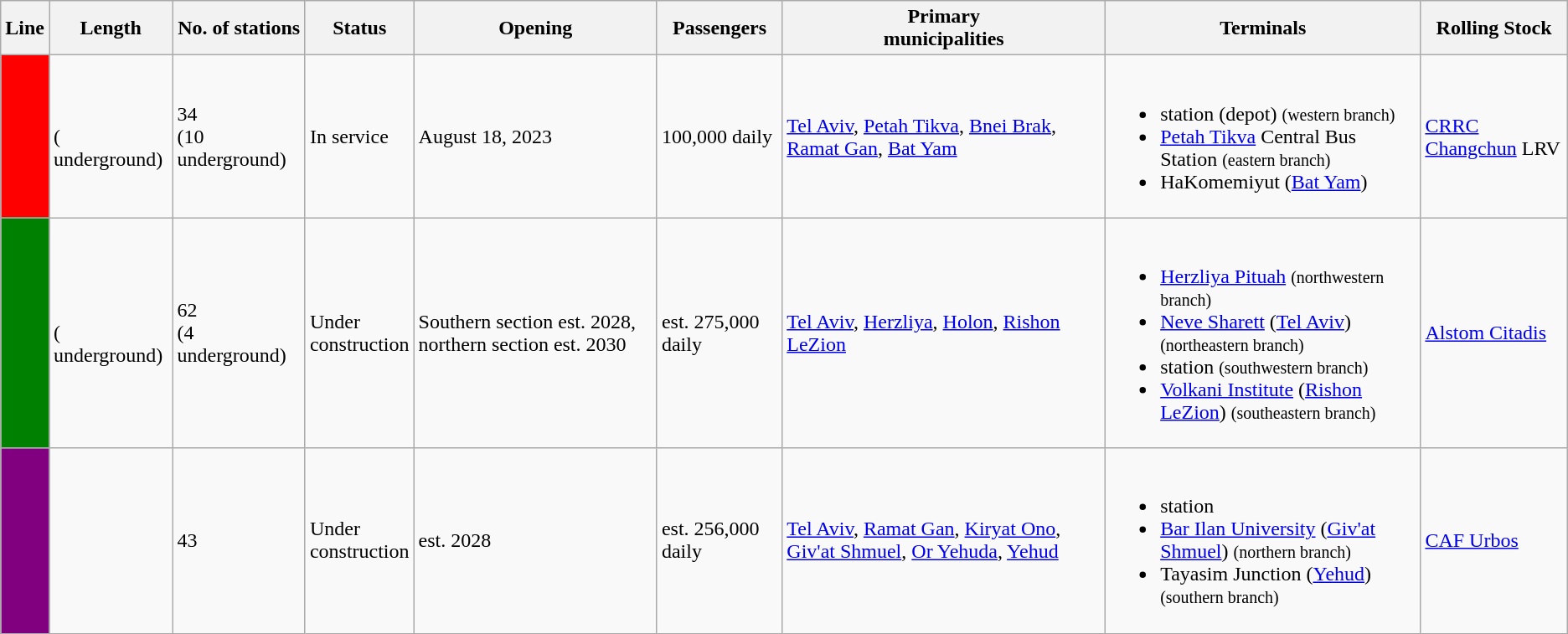<table class="wikitable">
<tr>
<th>Line</th>
<th>Length</th>
<th>No. of stations</th>
<th>Status</th>
<th>Opening</th>
<th>Passengers</th>
<th>Primary<br>municipalities</th>
<th>Terminals</th>
<th>Rolling Stock</th>
</tr>
<tr>
<td style="background: red; text-align: center"><strong></strong></td>
<td><br>( underground)</td>
<td>34<br>(10 underground)</td>
<td>In service</td>
<td>August 18, 2023</td>
<td>100,000 daily</td>
<td><a href='#'>Tel Aviv</a>, <a href='#'>Petah Tikva</a>, <a href='#'>Bnei Brak</a>, <a href='#'>Ramat Gan</a>, <a href='#'>Bat Yam</a></td>
<td><br><ul><li> station (depot) <small>(western branch)</small></li><li><a href='#'>Petah Tikva</a> Central Bus Station <small>(eastern branch)</small></li><li>HaKomemiyut (<a href='#'>Bat Yam</a>)</li></ul></td>
<td><a href='#'>CRRC Changchun</a> LRV</td>
</tr>
<tr>
<td style="background: green; text-align: center"><strong></strong></td>
<td><br>( underground)</td>
<td>62<br>(4 underground)</td>
<td>Under<br>construction</td>
<td>Southern section est. 2028, northern section est. 2030</td>
<td>est. 275,000 daily</td>
<td><a href='#'>Tel Aviv</a>, <a href='#'>Herzliya</a>, <a href='#'>Holon</a>, <a href='#'>Rishon LeZion</a></td>
<td><br><ul><li><a href='#'>Herzliya Pituah</a> <small>(northwestern branch)</small></li><li><a href='#'>Neve Sharett</a> (<a href='#'>Tel Aviv</a>) <small>(northeastern branch)</small></li><li> station <small>(southwestern branch)</small></li><li><a href='#'>Volkani Institute</a> (<a href='#'>Rishon LeZion</a>) <small>(southeastern branch)</small></li></ul></td>
<td><a href='#'>Alstom Citadis</a></td>
</tr>
<tr>
<td style="background: purple; text-align: center"><strong></strong></td>
<td></td>
<td>43</td>
<td>Under<br>construction</td>
<td>est. 2028</td>
<td>est. 256,000 daily</td>
<td><a href='#'>Tel Aviv</a>, <a href='#'>Ramat Gan</a>, <a href='#'>Kiryat Ono</a>, <a href='#'>Giv'at Shmuel</a>, <a href='#'>Or Yehuda</a>, <a href='#'>Yehud</a></td>
<td><br><ul><li> station</li><li><a href='#'>Bar Ilan University</a> (<a href='#'>Giv'at Shmuel</a>) <small>(northern branch)</small></li><li>Tayasim Junction (<a href='#'>Yehud</a>) <small>(southern branch)</small></li></ul></td>
<td><a href='#'>CAF Urbos</a></td>
</tr>
</table>
